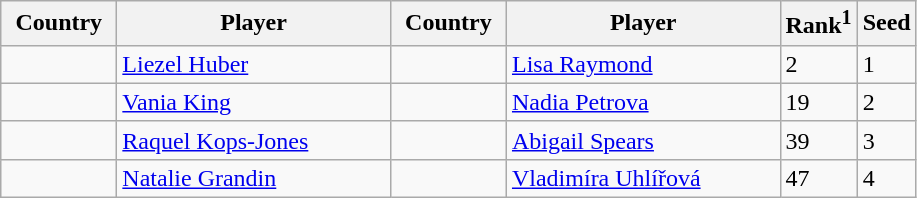<table class="sortable wikitable">
<tr>
<th width="70">Country</th>
<th width="175">Player</th>
<th width="70">Country</th>
<th width="175">Player</th>
<th>Rank<sup>1</sup></th>
<th>Seed</th>
</tr>
<tr>
<td></td>
<td><a href='#'>Liezel Huber</a></td>
<td></td>
<td><a href='#'>Lisa Raymond</a></td>
<td>2</td>
<td>1</td>
</tr>
<tr>
<td></td>
<td><a href='#'>Vania King</a></td>
<td></td>
<td><a href='#'>Nadia Petrova</a></td>
<td>19</td>
<td>2</td>
</tr>
<tr>
<td></td>
<td><a href='#'>Raquel Kops-Jones</a></td>
<td></td>
<td><a href='#'>Abigail Spears</a></td>
<td>39</td>
<td>3</td>
</tr>
<tr>
<td></td>
<td><a href='#'>Natalie Grandin</a></td>
<td></td>
<td><a href='#'>Vladimíra Uhlířová</a></td>
<td>47</td>
<td>4</td>
</tr>
</table>
